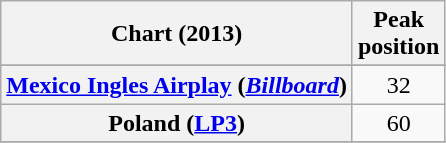<table class="wikitable sortable plainrowheaders" style="text-align:center">
<tr>
<th scope="col">Chart (2013)</th>
<th scope="col">Peak<br>position</th>
</tr>
<tr>
</tr>
<tr>
</tr>
<tr>
<th scope="row"><a href='#'>Mexico Ingles Airplay</a> (<em><a href='#'>Billboard</a></em>)</th>
<td>32</td>
</tr>
<tr>
<th scope="row">Poland (<a href='#'>LP3</a>)</th>
<td>60</td>
</tr>
<tr>
</tr>
</table>
